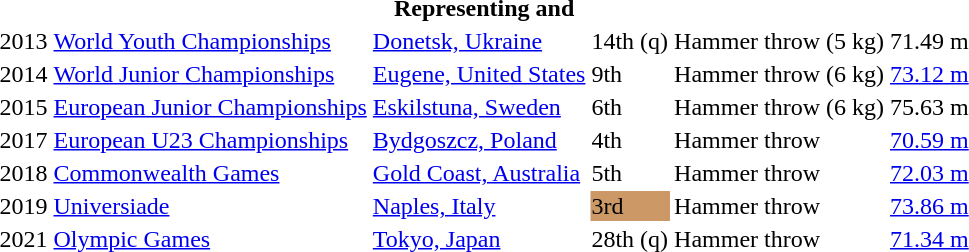<table>
<tr>
<th colspan="6">Representing  and </th>
</tr>
<tr>
<td>2013</td>
<td><a href='#'>World Youth Championships</a></td>
<td><a href='#'>Donetsk, Ukraine</a></td>
<td>14th (q)</td>
<td>Hammer throw (5 kg)</td>
<td>71.49 m</td>
</tr>
<tr>
<td>2014</td>
<td><a href='#'>World Junior Championships</a></td>
<td><a href='#'>Eugene, United States</a></td>
<td>9th</td>
<td>Hammer throw (6 kg)</td>
<td><a href='#'>73.12 m</a></td>
</tr>
<tr>
<td>2015</td>
<td><a href='#'>European Junior Championships</a></td>
<td><a href='#'>Eskilstuna, Sweden</a></td>
<td>6th</td>
<td>Hammer throw (6 kg)</td>
<td>75.63 m</td>
</tr>
<tr>
<td>2017</td>
<td><a href='#'>European U23 Championships</a></td>
<td><a href='#'>Bydgoszcz, Poland</a></td>
<td>4th</td>
<td>Hammer throw</td>
<td><a href='#'>70.59 m</a></td>
</tr>
<tr>
<td>2018</td>
<td><a href='#'>Commonwealth Games</a></td>
<td><a href='#'>Gold Coast, Australia</a></td>
<td>5th</td>
<td>Hammer throw</td>
<td><a href='#'>72.03 m</a></td>
</tr>
<tr>
<td>2019</td>
<td><a href='#'>Universiade</a></td>
<td><a href='#'>Naples, Italy</a></td>
<td bgcolor=cc9966>3rd</td>
<td>Hammer throw</td>
<td><a href='#'>73.86 m</a></td>
</tr>
<tr>
<td>2021</td>
<td><a href='#'>Olympic Games</a></td>
<td><a href='#'>Tokyo, Japan</a></td>
<td>28th (q)</td>
<td>Hammer throw</td>
<td><a href='#'>71.34 m</a></td>
</tr>
</table>
